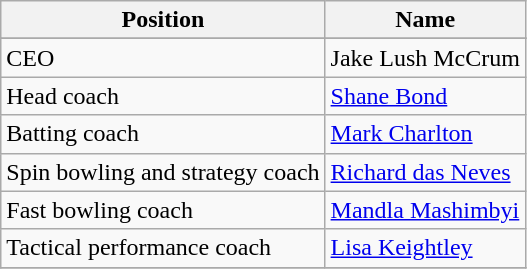<table class="wikitable">
<tr>
<th>Position</th>
<th>Name</th>
</tr>
<tr CEO Paarl Royals || Jake Lush McCrum>
</tr>
<tr Director of cricket Royals Sports Group  || >
</tr>
<tr>
<td>CEO</td>
<td>Jake Lush McCrum</td>
</tr>
<tr>
<td>Head coach</td>
<td><a href='#'>Shane Bond</a></td>
</tr>
<tr>
<td>Batting coach</td>
<td><a href='#'>Mark Charlton</a></td>
</tr>
<tr>
<td>Spin bowling and strategy coach</td>
<td><a href='#'>Richard das Neves</a></td>
</tr>
<tr>
<td>Fast bowling coach</td>
<td><a href='#'>Mandla Mashimbyi</a></td>
</tr>
<tr>
<td>Tactical performance coach</td>
<td><a href='#'>Lisa Keightley</a></td>
</tr>
<tr>
</tr>
</table>
